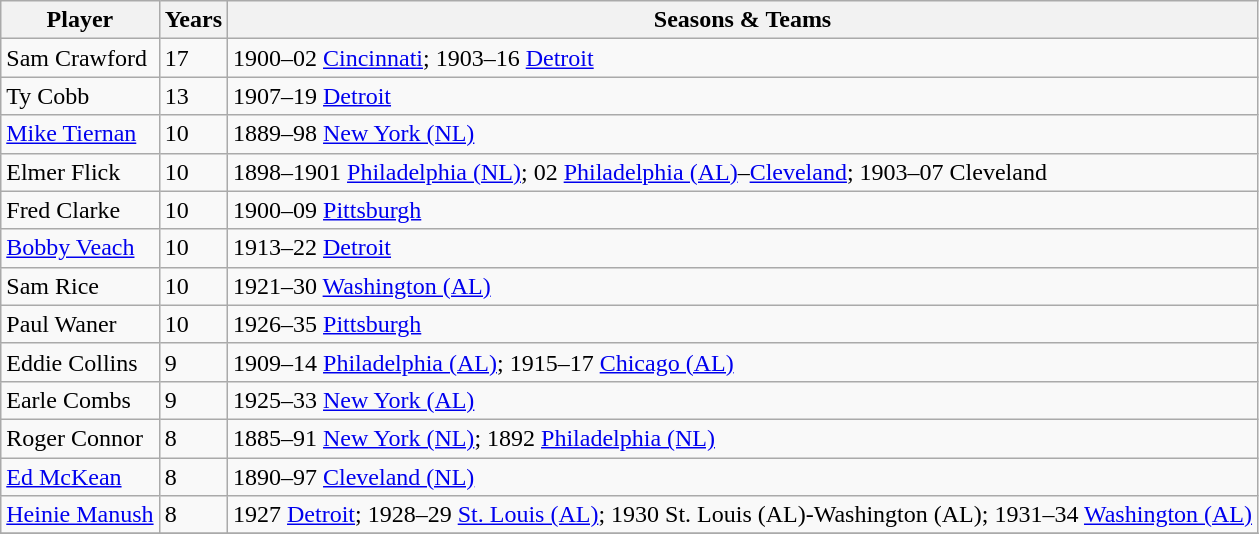<table class="wikitable sortable">
<tr>
<th>Player</th>
<th>Years</th>
<th>Seasons & Teams</th>
</tr>
<tr>
<td>Sam Crawford</td>
<td>17</td>
<td>1900–02 <a href='#'>Cincinnati</a>; 1903–16 <a href='#'>Detroit</a></td>
</tr>
<tr>
<td>Ty Cobb</td>
<td>13</td>
<td>1907–19 <a href='#'>Detroit</a></td>
</tr>
<tr>
<td><a href='#'>Mike Tiernan</a></td>
<td>10</td>
<td>1889–98 <a href='#'>New York (NL)</a></td>
</tr>
<tr>
<td>Elmer Flick</td>
<td>10</td>
<td>1898–1901 <a href='#'>Philadelphia (NL)</a>; 02 <a href='#'>Philadelphia (AL)</a>–<a href='#'>Cleveland</a>; 1903–07 Cleveland</td>
</tr>
<tr>
<td>Fred Clarke</td>
<td>10</td>
<td>1900–09 <a href='#'>Pittsburgh</a></td>
</tr>
<tr>
<td><a href='#'>Bobby Veach</a></td>
<td>10</td>
<td>1913–22 <a href='#'>Detroit</a></td>
</tr>
<tr>
<td>Sam Rice</td>
<td>10</td>
<td>1921–30 <a href='#'>Washington (AL)</a></td>
</tr>
<tr>
<td>Paul Waner</td>
<td>10</td>
<td>1926–35 <a href='#'>Pittsburgh</a></td>
</tr>
<tr>
<td>Eddie Collins</td>
<td>9</td>
<td>1909–14 <a href='#'>Philadelphia (AL)</a>; 1915–17 <a href='#'>Chicago (AL)</a></td>
</tr>
<tr>
<td>Earle Combs</td>
<td>9</td>
<td>1925–33 <a href='#'>New York (AL)</a></td>
</tr>
<tr>
<td>Roger Connor</td>
<td>8</td>
<td>1885–91 <a href='#'>New York (NL)</a>; 1892 <a href='#'>Philadelphia (NL)</a></td>
</tr>
<tr>
<td><a href='#'>Ed McKean</a></td>
<td>8</td>
<td>1890–97 <a href='#'>Cleveland (NL)</a></td>
</tr>
<tr>
<td><a href='#'>Heinie Manush</a></td>
<td>8</td>
<td>1927 <a href='#'>Detroit</a>; 1928–29 <a href='#'>St. Louis (AL)</a>; 1930 St. Louis (AL)-Washington (AL); 1931–34 <a href='#'>Washington (AL)</a></td>
</tr>
<tr>
</tr>
</table>
